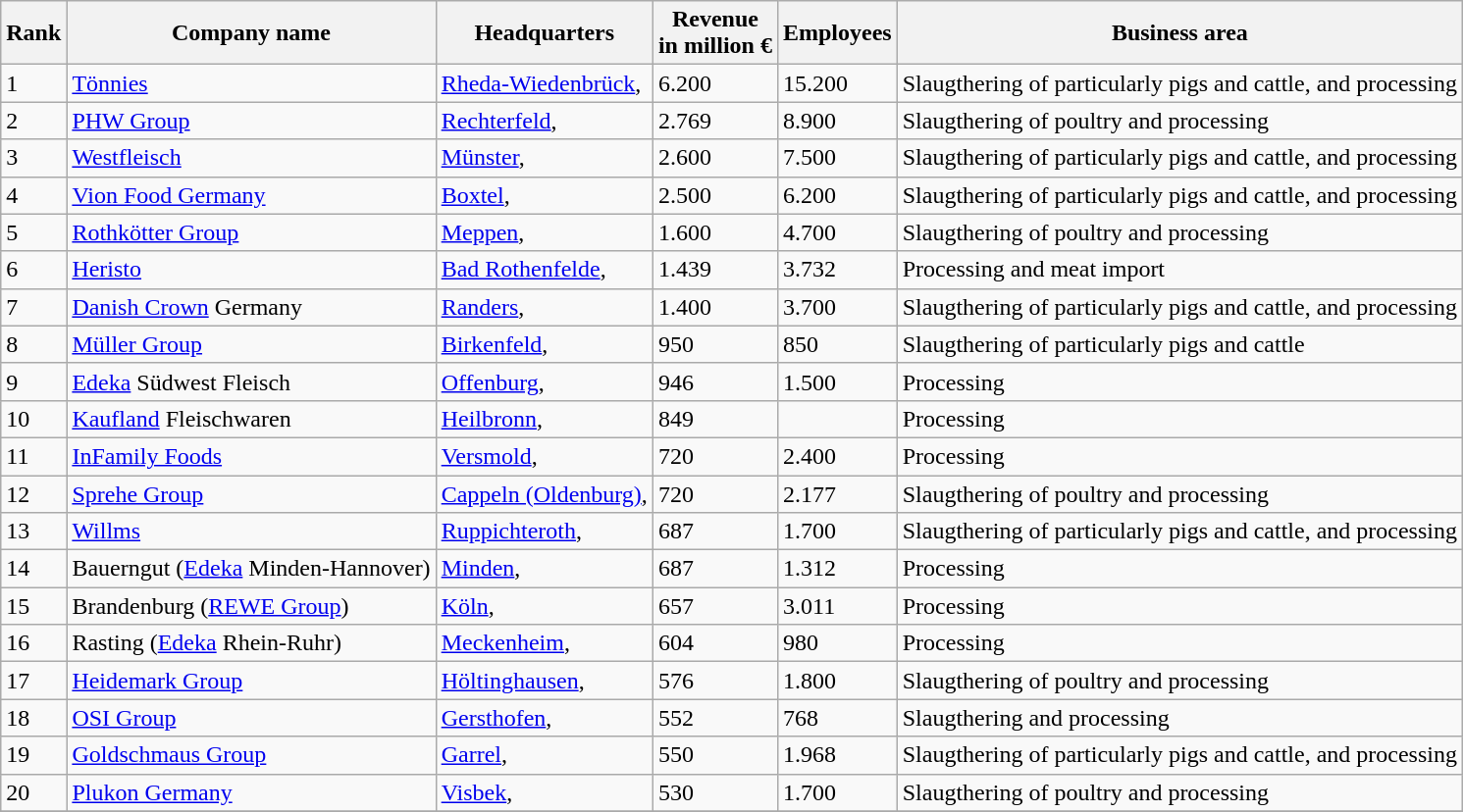<table class="wikitable sortable">
<tr>
<th>Rank</th>
<th>Company name</th>
<th>Headquarters</th>
<th>Revenue<br>in million €</th>
<th>Employees</th>
<th>Business area</th>
</tr>
<tr>
<td>1</td>
<td><a href='#'>Tönnies</a></td>
<td><a href='#'>Rheda-Wiedenbrück</a>,<br></td>
<td>6.200</td>
<td>15.200</td>
<td>Slaugthering of particularly pigs and cattle, and processing</td>
</tr>
<tr>
<td>2</td>
<td><a href='#'>PHW Group</a></td>
<td><a href='#'>Rechterfeld</a>,<br></td>
<td>2.769</td>
<td>8.900</td>
<td>Slaugthering of poultry and processing</td>
</tr>
<tr>
<td>3</td>
<td><a href='#'>Westfleisch</a></td>
<td><a href='#'>Münster</a>,<br></td>
<td>2.600</td>
<td>7.500</td>
<td>Slaugthering of particularly pigs and cattle, and processing</td>
</tr>
<tr>
<td>4</td>
<td><a href='#'>Vion Food Germany</a></td>
<td><a href='#'>Boxtel</a>,<br></td>
<td>2.500</td>
<td>6.200</td>
<td>Slaugthering of particularly pigs and cattle, and processing</td>
</tr>
<tr>
<td>5</td>
<td><a href='#'>Rothkötter Group</a></td>
<td><a href='#'>Meppen</a>,<br></td>
<td>1.600</td>
<td>4.700</td>
<td>Slaugthering of poultry and processing</td>
</tr>
<tr>
<td>6</td>
<td><a href='#'>Heristo</a></td>
<td><a href='#'>Bad Rothenfelde</a>,<br></td>
<td>1.439</td>
<td>3.732</td>
<td>Processing and meat import</td>
</tr>
<tr>
<td>7</td>
<td><a href='#'>Danish Crown</a> Germany</td>
<td><a href='#'>Randers</a>,<br></td>
<td>1.400</td>
<td>3.700</td>
<td>Slaugthering of particularly pigs and cattle, and processing</td>
</tr>
<tr>
<td>8</td>
<td><a href='#'>Müller Group</a></td>
<td><a href='#'>Birkenfeld</a>,<br></td>
<td>950</td>
<td>850</td>
<td>Slaugthering of particularly pigs and cattle</td>
</tr>
<tr>
<td>9</td>
<td><a href='#'>Edeka</a> Südwest Fleisch</td>
<td><a href='#'>Offenburg</a>,<br></td>
<td>946</td>
<td>1.500</td>
<td>Processing</td>
</tr>
<tr>
<td>10</td>
<td><a href='#'>Kaufland</a> Fleischwaren</td>
<td><a href='#'>Heilbronn</a>,<br></td>
<td>849</td>
<td></td>
<td>Processing</td>
</tr>
<tr>
<td>11</td>
<td><a href='#'>InFamily Foods</a></td>
<td><a href='#'>Versmold</a>,<br></td>
<td>720</td>
<td>2.400</td>
<td>Processing</td>
</tr>
<tr>
<td>12</td>
<td><a href='#'>Sprehe Group</a></td>
<td><a href='#'>Cappeln (Oldenburg)</a>,<br></td>
<td>720</td>
<td>2.177</td>
<td>Slaugthering of poultry and processing</td>
</tr>
<tr>
<td>13</td>
<td><a href='#'>Willms</a></td>
<td><a href='#'>Ruppichteroth</a>,<br></td>
<td>687</td>
<td>1.700</td>
<td>Slaugthering of particularly pigs and cattle, and processing</td>
</tr>
<tr>
<td>14</td>
<td>Bauerngut (<a href='#'>Edeka</a> Minden-Hannover)</td>
<td><a href='#'>Minden</a>,<br></td>
<td>687</td>
<td>1.312</td>
<td>Processing</td>
</tr>
<tr>
<td>15</td>
<td>Brandenburg (<a href='#'>REWE Group</a>)</td>
<td><a href='#'>Köln</a>,<br></td>
<td>657</td>
<td>3.011</td>
<td>Processing</td>
</tr>
<tr>
<td>16</td>
<td>Rasting (<a href='#'>Edeka</a> Rhein-Ruhr)</td>
<td><a href='#'>Meckenheim</a>,<br></td>
<td>604</td>
<td>980</td>
<td>Processing</td>
</tr>
<tr>
<td>17</td>
<td><a href='#'>Heidemark Group</a></td>
<td><a href='#'>Höltinghausen</a>,<br></td>
<td>576</td>
<td>1.800</td>
<td>Slaugthering of poultry and processing</td>
</tr>
<tr>
<td>18</td>
<td><a href='#'>OSI Group</a></td>
<td><a href='#'>Gersthofen</a>,<br></td>
<td>552</td>
<td>768</td>
<td>Slaugthering and processing</td>
</tr>
<tr>
<td>19</td>
<td><a href='#'>Goldschmaus Group</a></td>
<td><a href='#'>Garrel</a>,<br></td>
<td>550</td>
<td>1.968</td>
<td>Slaugthering of particularly pigs and cattle, and processing</td>
</tr>
<tr>
<td>20</td>
<td><a href='#'>Plukon Germany</a></td>
<td><a href='#'>Visbek</a>,<br></td>
<td>530</td>
<td>1.700</td>
<td>Slaugthering of poultry and processing</td>
</tr>
<tr>
</tr>
</table>
